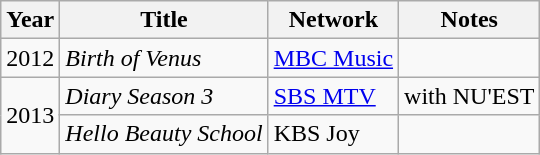<table class="wikitable" border="1">
<tr>
<th>Year</th>
<th>Title</th>
<th>Network</th>
<th>Notes</th>
</tr>
<tr>
<td rowspan=1 align="center">2012</td>
<td><em>Birth of Venus</em></td>
<td><a href='#'>MBC Music</a></td>
<td></td>
</tr>
<tr>
<td rowspan="2" align="center">2013</td>
<td><em>Diary Season 3</em></td>
<td><a href='#'>SBS MTV</a></td>
<td>with NU'EST</td>
</tr>
<tr>
<td><em>Hello Beauty School</em></td>
<td KBS JOY>KBS Joy</td>
<td></td>
</tr>
</table>
